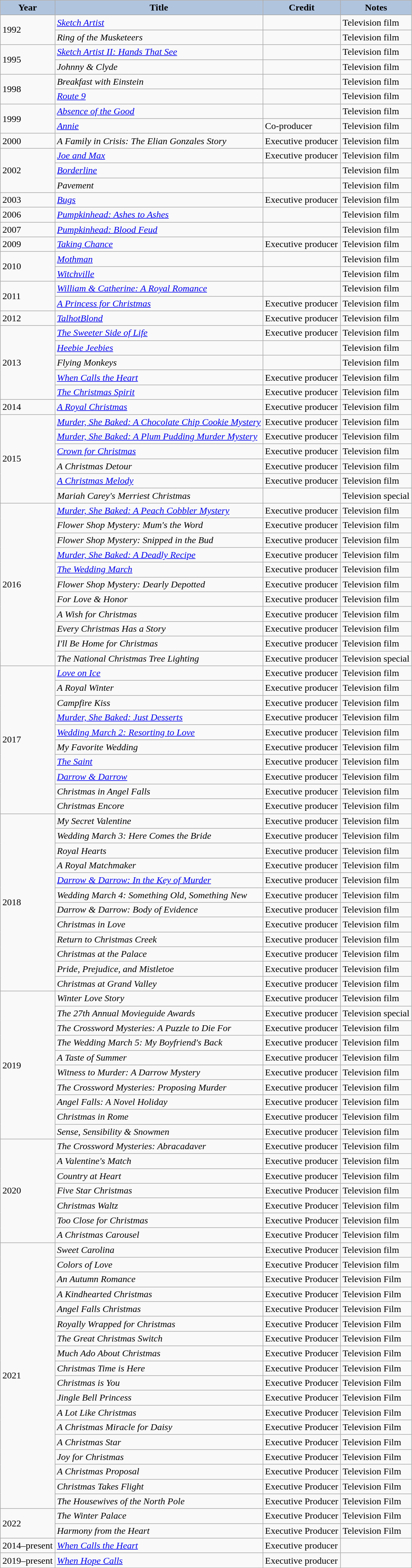<table class="wikitable">
<tr>
<th style="background:#B0C4DE;">Year</th>
<th style="background:#B0C4DE;">Title</th>
<th style="background:#B0C4DE;">Credit</th>
<th style="background:#B0C4DE;">Notes</th>
</tr>
<tr>
<td rowspan=2>1992</td>
<td><em><a href='#'>Sketch Artist</a></em></td>
<td></td>
<td>Television film</td>
</tr>
<tr>
<td><em>Ring of the Musketeers</em></td>
<td></td>
<td>Television film</td>
</tr>
<tr>
<td rowspan=2>1995</td>
<td><em><a href='#'>Sketch Artist II: Hands That See</a></em></td>
<td></td>
<td>Television film</td>
</tr>
<tr>
<td><em>Johnny & Clyde</em></td>
<td></td>
<td>Television film</td>
</tr>
<tr>
<td rowspan=2>1998</td>
<td><em>Breakfast with Einstein</em></td>
<td></td>
<td>Television film</td>
</tr>
<tr>
<td><em><a href='#'>Route 9</a></em></td>
<td></td>
<td>Television film</td>
</tr>
<tr>
<td rowspan=2>1999</td>
<td><em><a href='#'>Absence of the Good</a></em></td>
<td></td>
<td>Television film</td>
</tr>
<tr>
<td><em><a href='#'>Annie</a></em></td>
<td>Co-producer</td>
<td>Television film</td>
</tr>
<tr>
<td>2000</td>
<td><em>A Family in Crisis: The Elian Gonzales Story</em></td>
<td>Executive producer</td>
<td>Television film</td>
</tr>
<tr>
<td rowspan=3>2002</td>
<td><em><a href='#'>Joe and Max</a></em></td>
<td>Executive producer</td>
<td>Television film</td>
</tr>
<tr>
<td><em><a href='#'>Borderline</a></em></td>
<td></td>
<td>Television film</td>
</tr>
<tr>
<td><em>Pavement</em></td>
<td></td>
<td>Television film</td>
</tr>
<tr>
<td>2003</td>
<td><em><a href='#'>Bugs</a></em></td>
<td>Executive producer</td>
<td>Television film</td>
</tr>
<tr>
<td>2006</td>
<td><em><a href='#'>Pumpkinhead: Ashes to Ashes</a></em></td>
<td></td>
<td>Television film</td>
</tr>
<tr>
<td>2007</td>
<td><em><a href='#'>Pumpkinhead: Blood Feud</a></em></td>
<td></td>
<td>Television film</td>
</tr>
<tr>
<td>2009</td>
<td><em><a href='#'>Taking Chance</a></em></td>
<td>Executive producer</td>
<td>Television film</td>
</tr>
<tr>
<td rowspan=2>2010</td>
<td><em><a href='#'>Mothman</a></em></td>
<td></td>
<td>Television film</td>
</tr>
<tr>
<td><em><a href='#'>Witchville</a></em></td>
<td></td>
<td>Television film</td>
</tr>
<tr>
<td rowspan=2>2011</td>
<td><em><a href='#'>William & Catherine: A Royal Romance</a></em></td>
<td></td>
<td>Television film</td>
</tr>
<tr>
<td><em><a href='#'>A Princess for Christmas</a></em></td>
<td>Executive producer</td>
<td>Television film</td>
</tr>
<tr>
<td>2012</td>
<td><em><a href='#'>TalhotBlond</a></em></td>
<td>Executive producer</td>
<td>Television film</td>
</tr>
<tr>
<td rowspan=5>2013</td>
<td><em><a href='#'>The Sweeter Side of Life</a></em></td>
<td>Executive producer</td>
<td>Television film</td>
</tr>
<tr>
<td><em><a href='#'>Heebie Jeebies</a></em></td>
<td></td>
<td>Television film</td>
</tr>
<tr>
<td><em>Flying Monkeys</em></td>
<td></td>
<td>Television film</td>
</tr>
<tr>
<td><em><a href='#'>When Calls the Heart</a></em></td>
<td>Executive producer</td>
<td>Television film</td>
</tr>
<tr>
<td><em><a href='#'>The Christmas Spirit</a></em></td>
<td>Executive producer</td>
<td>Television film</td>
</tr>
<tr>
<td>2014</td>
<td><em><a href='#'>A Royal Christmas</a></em></td>
<td>Executive producer</td>
<td>Television film</td>
</tr>
<tr>
<td rowspan=6>2015</td>
<td><em><a href='#'>Murder, She Baked: A Chocolate Chip Cookie Mystery</a></em></td>
<td>Executive producer</td>
<td>Television film</td>
</tr>
<tr>
<td><em><a href='#'>Murder, She Baked: A Plum Pudding Murder Mystery</a></em></td>
<td>Executive producer</td>
<td>Television film</td>
</tr>
<tr>
<td><em><a href='#'>Crown for Christmas</a></em></td>
<td>Executive producer</td>
<td>Television film</td>
</tr>
<tr>
<td><em>A Christmas Detour</em></td>
<td>Executive producer</td>
<td>Television film</td>
</tr>
<tr>
<td><em><a href='#'>A Christmas Melody</a></em></td>
<td>Executive producer</td>
<td>Television film</td>
</tr>
<tr>
<td><em>Mariah Carey's Merriest Christmas</em></td>
<td></td>
<td>Television special</td>
</tr>
<tr>
<td rowspan=11>2016</td>
<td><em><a href='#'>Murder, She Baked: A Peach Cobbler Mystery</a></em></td>
<td>Executive producer</td>
<td>Television film</td>
</tr>
<tr>
<td><em>Flower Shop Mystery: Mum's the Word</em></td>
<td>Executive producer</td>
<td>Television film</td>
</tr>
<tr>
<td><em>Flower Shop Mystery: Snipped in the Bud</em></td>
<td>Executive producer</td>
<td>Television film</td>
</tr>
<tr>
<td><em><a href='#'>Murder, She Baked: A Deadly Recipe</a></em></td>
<td>Executive producer</td>
<td>Television film</td>
</tr>
<tr>
<td><em><a href='#'>The Wedding March</a></em></td>
<td>Executive producer</td>
<td>Television film</td>
</tr>
<tr>
<td><em>Flower Shop Mystery: Dearly Depotted</em></td>
<td>Executive producer</td>
<td>Television film</td>
</tr>
<tr>
<td><em>For Love & Honor</em></td>
<td>Executive producer</td>
<td>Television film</td>
</tr>
<tr>
<td><em>A Wish for Christmas</em></td>
<td>Executive producer</td>
<td>Television film</td>
</tr>
<tr>
<td><em>Every Christmas Has a Story</em></td>
<td>Executive producer</td>
<td>Television film</td>
</tr>
<tr>
<td><em>I'll Be Home for Christmas</em></td>
<td>Executive producer</td>
<td>Television film</td>
</tr>
<tr>
<td><em>The National Christmas Tree Lighting</em></td>
<td>Executive producer</td>
<td>Television special</td>
</tr>
<tr>
<td rowspan=10>2017</td>
<td><em><a href='#'>Love on Ice</a></em></td>
<td>Executive producer</td>
<td>Television film</td>
</tr>
<tr>
<td><em>A Royal Winter</em></td>
<td>Executive producer</td>
<td>Television film</td>
</tr>
<tr>
<td><em>Campfire Kiss</em></td>
<td>Executive producer</td>
<td>Television film</td>
</tr>
<tr>
<td><em><a href='#'>Murder, She Baked: Just Desserts</a></em></td>
<td>Executive producer</td>
<td>Television film</td>
</tr>
<tr>
<td><em><a href='#'>Wedding March 2: Resorting to Love</a></em></td>
<td>Executive producer</td>
<td>Television film</td>
</tr>
<tr>
<td><em>My Favorite Wedding</em></td>
<td>Executive producer</td>
<td>Television film</td>
</tr>
<tr>
<td><em><a href='#'>The Saint</a></em></td>
<td>Executive producer</td>
<td>Television film</td>
</tr>
<tr>
<td><em><a href='#'>Darrow & Darrow</a></em></td>
<td>Executive producer</td>
<td>Television film</td>
</tr>
<tr>
<td><em>Christmas in Angel Falls</em></td>
<td>Executive producer</td>
<td>Television film</td>
</tr>
<tr>
<td><em>Christmas Encore</em></td>
<td>Executive producer</td>
<td>Television film</td>
</tr>
<tr>
<td rowspan=12>2018</td>
<td><em>My Secret Valentine</em></td>
<td>Executive producer</td>
<td>Television film</td>
</tr>
<tr>
<td><em>Wedding March 3: Here Comes the Bride</em></td>
<td>Executive producer</td>
<td>Television film</td>
</tr>
<tr>
<td><em>Royal Hearts</em></td>
<td>Executive producer</td>
<td>Television film</td>
</tr>
<tr>
<td><em>A Royal Matchmaker</em></td>
<td>Executive producer</td>
<td>Television film</td>
</tr>
<tr>
<td><em><a href='#'>Darrow & Darrow: In the Key of Murder</a></em></td>
<td>Executive producer</td>
<td>Television film</td>
</tr>
<tr>
<td><em>Wedding March 4: Something Old, Something New</em></td>
<td>Executive producer</td>
<td>Television film</td>
</tr>
<tr>
<td><em>Darrow & Darrow: Body of Evidence</em></td>
<td>Executive producer</td>
<td>Television film</td>
</tr>
<tr>
<td><em>Christmas in Love</em></td>
<td>Executive producer</td>
<td>Television film</td>
</tr>
<tr>
<td><em>Return to Christmas Creek</em></td>
<td>Executive producer</td>
<td>Television film</td>
</tr>
<tr>
<td><em>Christmas at the Palace</em></td>
<td>Executive producer</td>
<td>Television film</td>
</tr>
<tr>
<td><em>Pride, Prejudice, and Mistletoe</em></td>
<td>Executive producer</td>
<td>Television film</td>
</tr>
<tr>
<td><em>Christmas at Grand Valley</em></td>
<td>Executive producer</td>
<td>Television film</td>
</tr>
<tr>
<td rowspan=10>2019</td>
<td><em>Winter Love Story</em></td>
<td>Executive producer</td>
<td>Television film</td>
</tr>
<tr>
<td><em>The 27th Annual Movieguide Awards</em></td>
<td>Executive producer</td>
<td>Television special</td>
</tr>
<tr>
<td><em>The Crossword Mysteries: A Puzzle to Die For</em></td>
<td>Executive producer</td>
<td>Television film</td>
</tr>
<tr>
<td><em>The Wedding March 5: My Boyfriend's Back</em></td>
<td>Executive producer</td>
<td>Television film</td>
</tr>
<tr>
<td><em>A Taste of Summer</em></td>
<td>Executive producer</td>
<td>Television film</td>
</tr>
<tr>
<td><em>Witness to Murder: A Darrow Mystery</em></td>
<td>Executive producer</td>
<td>Television film</td>
</tr>
<tr>
<td><em>The Crossword Mysteries: Proposing Murder</em></td>
<td>Executive producer</td>
<td>Television film</td>
</tr>
<tr>
<td><em>Angel Falls: A Novel Holiday</em></td>
<td>Executive producer</td>
<td>Television film</td>
</tr>
<tr>
<td><em>Christmas in Rome</em></td>
<td>Executive producer</td>
<td>Television film</td>
</tr>
<tr>
<td><em>Sense, Sensibility & Snowmen</em></td>
<td>Executive producer</td>
<td>Television film</td>
</tr>
<tr>
<td rowspan=7>2020</td>
<td><em>The Crossword Mysteries: Abracadaver</em></td>
<td>Executive producer</td>
<td>Television film</td>
</tr>
<tr>
<td><em>A Valentine's Match</em></td>
<td>Executive producer</td>
<td>Television film</td>
</tr>
<tr>
<td><em>Country at Heart</em></td>
<td>Executive producer</td>
<td>Television film</td>
</tr>
<tr>
<td><em>Five Star Christmas</em></td>
<td>Executive Producer</td>
<td>Television film</td>
</tr>
<tr>
<td><em>Christmas Waltz</em></td>
<td>Executive Producer</td>
<td>Television film</td>
</tr>
<tr>
<td><em>Too Close for Christmas</em></td>
<td>Executive Producer</td>
<td>Television film</td>
</tr>
<tr>
<td><em>A Christmas Carousel</em></td>
<td>Executive Producer</td>
<td>Television film</td>
</tr>
<tr>
<td rowspan=18>2021</td>
<td><em>Sweet Carolina</em></td>
<td>Executive Producer</td>
<td>Television film</td>
</tr>
<tr>
<td><em>Colors of Love</em></td>
<td>Executive Producer</td>
<td>Television film</td>
</tr>
<tr>
<td><em>An Autumn Romance</em></td>
<td>Executive Producer</td>
<td>Television Film</td>
</tr>
<tr>
<td><em>A Kindhearted Christmas</em></td>
<td>Executive Producer</td>
<td>Television Film</td>
</tr>
<tr>
<td><em>Angel Falls Christmas</em></td>
<td>Executive Producer</td>
<td>Television Film</td>
</tr>
<tr>
<td><em>Royally Wrapped for Christmas</em></td>
<td>Executive Producer</td>
<td>Television Film</td>
</tr>
<tr>
<td><em>The Great Christmas Switch</em></td>
<td>Executive Producer</td>
<td>Television Film</td>
</tr>
<tr>
<td><em>Much Ado About Christmas</em></td>
<td>Executive Producer</td>
<td>Television Film</td>
</tr>
<tr>
<td><em>Christmas Time is Here</em></td>
<td>Executive Producer</td>
<td>Television Film</td>
</tr>
<tr>
<td><em>Christmas is You</em></td>
<td>Executive Producer</td>
<td>Television Film</td>
</tr>
<tr>
<td><em>Jingle Bell Princess</em></td>
<td>Executive Producer</td>
<td>Television Film</td>
</tr>
<tr>
<td><em>A Lot Like Christmas</em></td>
<td>Executive Producer</td>
<td>Television Film</td>
</tr>
<tr>
<td><em>A Christmas Miracle for Daisy</em></td>
<td>Executive Producer</td>
<td>Television Film</td>
</tr>
<tr>
<td><em>A Christmas Star</em></td>
<td>Executive Producer</td>
<td>Television Film</td>
</tr>
<tr>
<td><em>Joy for Christmas</em></td>
<td>Executive Producer</td>
<td>Television Film</td>
</tr>
<tr>
<td><em>A Christmas Proposal</em></td>
<td>Executive Producer</td>
<td>Television Film</td>
</tr>
<tr>
<td><em>Christmas Takes Flight</em></td>
<td>Executive Producer</td>
<td>Television Film</td>
</tr>
<tr>
<td><em>The Housewives of the North Pole</em></td>
<td>Executive Producer</td>
<td>Television Film</td>
</tr>
<tr>
<td rowspan=2>2022</td>
<td><em>The Winter Palace</em></td>
<td>Executive Producer</td>
<td>Television Film</td>
</tr>
<tr>
<td><em>Harmony from the Heart</em></td>
<td>Executive Producer</td>
<td>Television Film</td>
</tr>
<tr>
<td>2014–present</td>
<td><em><a href='#'>When Calls the Heart</a></em></td>
<td>Executive producer</td>
<td></td>
</tr>
<tr>
<td>2019–present</td>
<td><em><a href='#'>When Hope Calls</a></em></td>
<td>Executive producer</td>
<td></td>
</tr>
</table>
